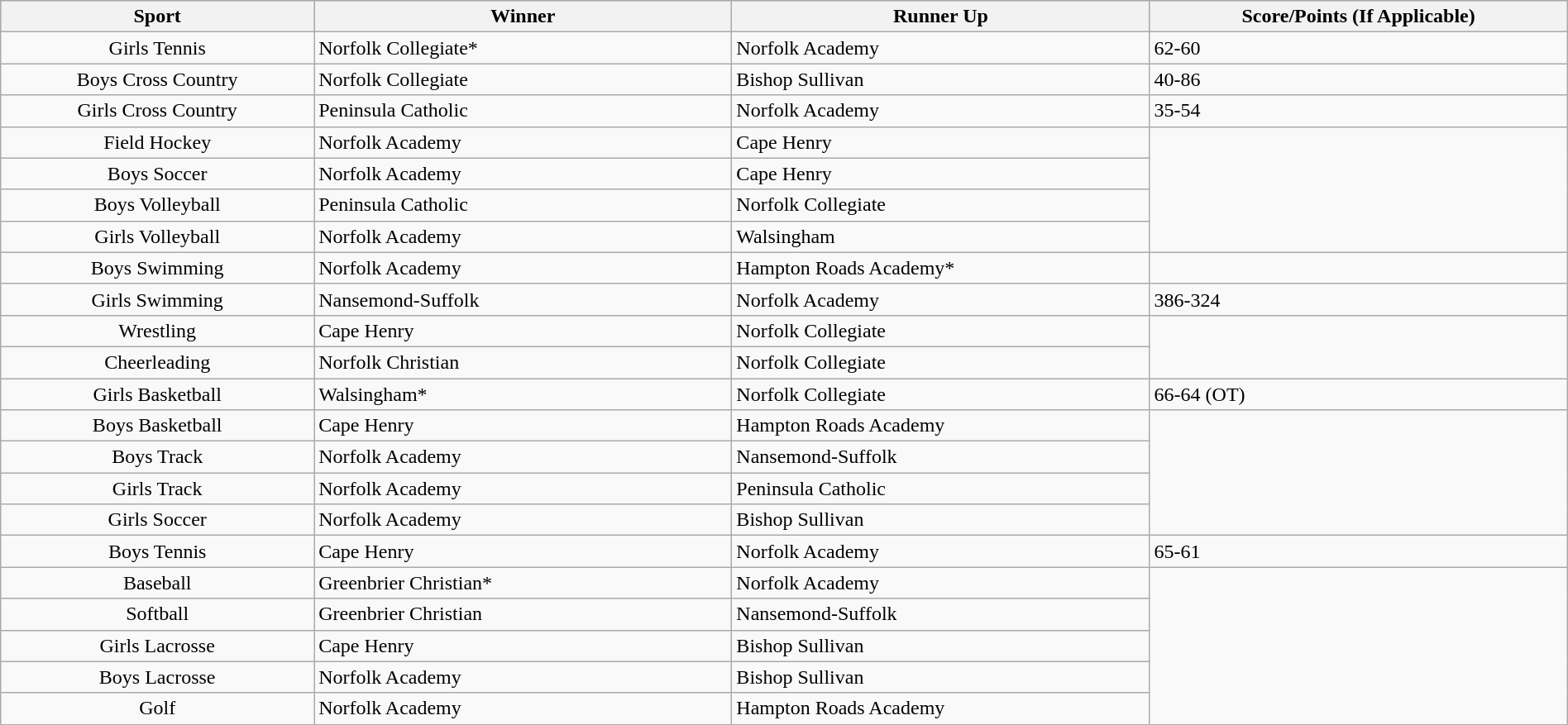<table class="wikitable" style="width: 100%">
<tr style="background:#A8BDEC;">
<th width=15%>Sport</th>
<th width=20%>Winner</th>
<th width=20%>Runner Up</th>
<th width=20%>Score/Points (If Applicable)</th>
</tr>
<tr>
<td align=center>Girls Tennis</td>
<td>Norfolk Collegiate*</td>
<td>Norfolk Academy</td>
<td>62-60</td>
</tr>
<tr>
<td align=center>Boys Cross Country</td>
<td>Norfolk Collegiate</td>
<td>Bishop Sullivan</td>
<td>40-86</td>
</tr>
<tr>
<td align=center>Girls Cross Country</td>
<td>Peninsula Catholic</td>
<td>Norfolk Academy</td>
<td>35-54</td>
</tr>
<tr>
<td align=center>Field Hockey</td>
<td>Norfolk Academy</td>
<td>Cape Henry</td>
</tr>
<tr>
<td align=center>Boys Soccer</td>
<td>Norfolk Academy</td>
<td>Cape Henry</td>
</tr>
<tr>
<td align=center>Boys Volleyball</td>
<td>Peninsula Catholic</td>
<td>Norfolk Collegiate</td>
</tr>
<tr>
<td align=center>Girls Volleyball</td>
<td>Norfolk Academy</td>
<td>Walsingham</td>
</tr>
<tr>
<td align=center>Boys Swimming</td>
<td>Norfolk Academy</td>
<td>Hampton Roads Academy*</td>
<td></td>
</tr>
<tr>
<td align=center>Girls Swimming</td>
<td>Nansemond-Suffolk</td>
<td>Norfolk Academy</td>
<td>386-324</td>
</tr>
<tr>
<td align=center>Wrestling</td>
<td>Cape Henry</td>
<td>Norfolk Collegiate</td>
</tr>
<tr>
<td align=center>Cheerleading</td>
<td>Norfolk Christian</td>
<td>Norfolk Collegiate</td>
</tr>
<tr>
<td align=center>Girls Basketball</td>
<td>Walsingham*</td>
<td>Norfolk Collegiate</td>
<td>66-64 (OT)</td>
</tr>
<tr>
<td align=center>Boys Basketball</td>
<td>Cape Henry</td>
<td>Hampton Roads Academy</td>
</tr>
<tr>
<td align=center>Boys Track</td>
<td>Norfolk Academy</td>
<td>Nansemond-Suffolk</td>
</tr>
<tr>
<td align=center>Girls Track</td>
<td>Norfolk Academy</td>
<td>Peninsula Catholic</td>
</tr>
<tr>
<td align=center>Girls Soccer</td>
<td>Norfolk Academy</td>
<td>Bishop Sullivan</td>
</tr>
<tr>
<td align=center>Boys Tennis</td>
<td>Cape Henry</td>
<td>Norfolk Academy</td>
<td>65-61</td>
</tr>
<tr>
<td align=center>Baseball</td>
<td>Greenbrier Christian*</td>
<td>Norfolk Academy</td>
</tr>
<tr>
<td align=center>Softball</td>
<td>Greenbrier Christian</td>
<td>Nansemond-Suffolk</td>
</tr>
<tr>
<td align=center>Girls Lacrosse</td>
<td>Cape Henry</td>
<td>Bishop Sullivan</td>
</tr>
<tr>
<td align=center>Boys Lacrosse</td>
<td>Norfolk Academy</td>
<td>Bishop Sullivan</td>
</tr>
<tr>
<td align=center>Golf</td>
<td>Norfolk Academy</td>
<td>Hampton Roads Academy</td>
</tr>
</table>
